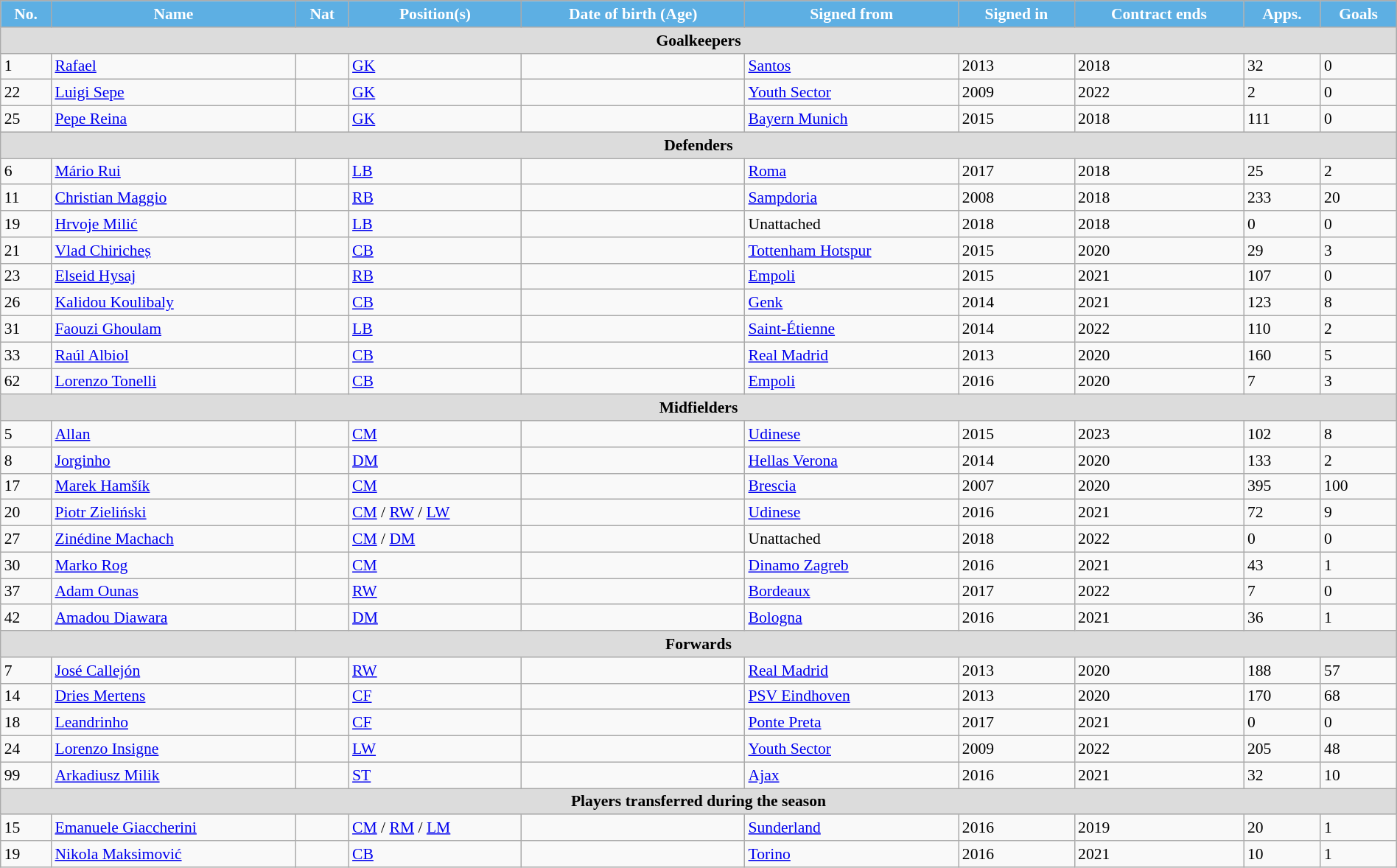<table class="wikitable" style="text-align: left; font-size:90%" width=100%>
<tr>
<th style="background:#5DAFE3; color:white; text-align:center;">No.</th>
<th style="background:#5DAFE3; color:white; text-align:center;">Name</th>
<th style="background:#5DAFE3; color:white; text-align:center;">Nat</th>
<th style="background:#5DAFE3; color:white; text-align:center;">Position(s)</th>
<th style="background:#5DAFE3; color:white; text-align:center;">Date of birth (Age)</th>
<th style="background:#5DAFE3; color:white; text-align:center;">Signed from</th>
<th style="background:#5DAFE3; color:white; text-align:center;">Signed in</th>
<th style="background:#5DAFE3; color:white; text-align:center;">Contract ends</th>
<th style="background:#5DAFE3; color:white; text-align:center;">Apps.</th>
<th style="background:#5DAFE3; color:white; text-align:center;">Goals</th>
</tr>
<tr>
<th colspan=10 style="background:#DCDCDC; text-align:center;">Goalkeepers</th>
</tr>
<tr>
<td>1</td>
<td><a href='#'>Rafael</a></td>
<td></td>
<td><a href='#'>GK</a></td>
<td></td>
<td> <a href='#'>Santos</a></td>
<td>2013</td>
<td>2018</td>
<td>32</td>
<td>0</td>
</tr>
<tr>
<td>22</td>
<td><a href='#'>Luigi Sepe</a></td>
<td></td>
<td><a href='#'>GK</a></td>
<td></td>
<td> <a href='#'>Youth Sector</a></td>
<td>2009</td>
<td>2022</td>
<td>2</td>
<td>0</td>
</tr>
<tr>
<td>25</td>
<td><a href='#'>Pepe Reina</a></td>
<td></td>
<td><a href='#'>GK</a></td>
<td></td>
<td> <a href='#'>Bayern Munich</a></td>
<td>2015</td>
<td>2018</td>
<td>111</td>
<td>0</td>
</tr>
<tr>
<th colspan=10 style="background:#DCDCDC; text-align:center;">Defenders</th>
</tr>
<tr>
<td>6</td>
<td><a href='#'>Mário Rui</a></td>
<td></td>
<td><a href='#'>LB</a></td>
<td></td>
<td> <a href='#'>Roma</a></td>
<td>2017</td>
<td>2018</td>
<td>25</td>
<td>2</td>
</tr>
<tr>
<td>11</td>
<td><a href='#'>Christian Maggio</a></td>
<td></td>
<td><a href='#'>RB</a></td>
<td></td>
<td> <a href='#'>Sampdoria</a></td>
<td>2008</td>
<td>2018</td>
<td>233</td>
<td>20</td>
</tr>
<tr>
<td>19</td>
<td><a href='#'>Hrvoje Milić</a></td>
<td></td>
<td><a href='#'>LB</a></td>
<td></td>
<td>Unattached</td>
<td>2018</td>
<td>2018</td>
<td>0</td>
<td>0</td>
</tr>
<tr>
<td>21</td>
<td><a href='#'>Vlad Chiricheș</a></td>
<td></td>
<td><a href='#'>CB</a></td>
<td></td>
<td> <a href='#'>Tottenham Hotspur</a></td>
<td>2015</td>
<td>2020</td>
<td>29</td>
<td>3</td>
</tr>
<tr>
<td>23</td>
<td><a href='#'>Elseid Hysaj</a></td>
<td></td>
<td><a href='#'>RB</a></td>
<td></td>
<td> <a href='#'>Empoli</a></td>
<td>2015</td>
<td>2021</td>
<td>107</td>
<td>0</td>
</tr>
<tr>
<td>26</td>
<td><a href='#'>Kalidou Koulibaly</a></td>
<td></td>
<td><a href='#'>CB</a></td>
<td></td>
<td> <a href='#'>Genk</a></td>
<td>2014</td>
<td>2021</td>
<td>123</td>
<td>8</td>
</tr>
<tr>
<td>31</td>
<td><a href='#'>Faouzi Ghoulam</a></td>
<td></td>
<td><a href='#'>LB</a></td>
<td></td>
<td> <a href='#'>Saint-Étienne</a></td>
<td>2014</td>
<td>2022</td>
<td>110</td>
<td>2</td>
</tr>
<tr>
<td>33</td>
<td><a href='#'>Raúl Albiol</a></td>
<td></td>
<td><a href='#'>CB</a></td>
<td></td>
<td> <a href='#'>Real Madrid</a></td>
<td>2013</td>
<td>2020</td>
<td>160</td>
<td>5</td>
</tr>
<tr>
<td>62</td>
<td><a href='#'>Lorenzo Tonelli</a></td>
<td></td>
<td><a href='#'>CB</a></td>
<td></td>
<td> <a href='#'>Empoli</a></td>
<td>2016</td>
<td>2020</td>
<td>7</td>
<td>3</td>
</tr>
<tr>
<th colspan=10 style="background:#DCDCDC; text-align:center;">Midfielders</th>
</tr>
<tr>
<td>5</td>
<td><a href='#'>Allan</a></td>
<td></td>
<td><a href='#'>CM</a></td>
<td></td>
<td> <a href='#'>Udinese</a></td>
<td>2015</td>
<td>2023</td>
<td>102</td>
<td>8</td>
</tr>
<tr>
<td>8</td>
<td><a href='#'>Jorginho</a></td>
<td></td>
<td><a href='#'>DM</a></td>
<td></td>
<td> <a href='#'>Hellas Verona</a></td>
<td>2014</td>
<td>2020</td>
<td>133</td>
<td>2</td>
</tr>
<tr>
<td>17</td>
<td><a href='#'>Marek Hamšík</a></td>
<td></td>
<td><a href='#'>CM</a></td>
<td></td>
<td> <a href='#'>Brescia</a></td>
<td>2007</td>
<td>2020</td>
<td>395</td>
<td>100</td>
</tr>
<tr>
<td>20</td>
<td><a href='#'>Piotr Zieliński</a></td>
<td></td>
<td><a href='#'>CM</a> / <a href='#'>RW</a> / <a href='#'>LW</a></td>
<td></td>
<td> <a href='#'>Udinese</a></td>
<td>2016</td>
<td>2021</td>
<td>72</td>
<td>9</td>
</tr>
<tr>
<td>27</td>
<td><a href='#'>Zinédine Machach</a></td>
<td></td>
<td><a href='#'>CM</a> / <a href='#'>DM</a></td>
<td></td>
<td>Unattached</td>
<td>2018</td>
<td>2022</td>
<td>0</td>
<td>0</td>
</tr>
<tr>
<td>30</td>
<td><a href='#'>Marko Rog</a></td>
<td></td>
<td><a href='#'>CM</a></td>
<td></td>
<td> <a href='#'>Dinamo Zagreb</a></td>
<td>2016</td>
<td>2021</td>
<td>43</td>
<td>1</td>
</tr>
<tr>
<td>37</td>
<td><a href='#'>Adam Ounas</a></td>
<td></td>
<td><a href='#'>RW</a></td>
<td></td>
<td> <a href='#'>Bordeaux</a></td>
<td>2017</td>
<td>2022</td>
<td>7</td>
<td>0</td>
</tr>
<tr>
<td>42</td>
<td><a href='#'>Amadou Diawara</a></td>
<td></td>
<td><a href='#'>DM</a></td>
<td></td>
<td> <a href='#'>Bologna</a></td>
<td>2016</td>
<td>2021</td>
<td>36</td>
<td>1</td>
</tr>
<tr>
<th colspan=10 style="background:#DCDCDC; text-align:center;">Forwards</th>
</tr>
<tr>
<td>7</td>
<td><a href='#'>José Callejón</a></td>
<td></td>
<td><a href='#'>RW</a></td>
<td></td>
<td> <a href='#'>Real Madrid</a></td>
<td>2013</td>
<td>2020</td>
<td>188</td>
<td>57</td>
</tr>
<tr>
<td>14</td>
<td><a href='#'>Dries Mertens</a></td>
<td></td>
<td><a href='#'>CF</a></td>
<td></td>
<td> <a href='#'>PSV Eindhoven</a></td>
<td>2013</td>
<td>2020</td>
<td>170</td>
<td>68</td>
</tr>
<tr>
<td>18</td>
<td><a href='#'>Leandrinho</a></td>
<td></td>
<td><a href='#'>CF</a></td>
<td></td>
<td> <a href='#'>Ponte Preta</a></td>
<td>2017</td>
<td>2021</td>
<td>0</td>
<td>0</td>
</tr>
<tr>
<td>24</td>
<td><a href='#'>Lorenzo Insigne</a></td>
<td></td>
<td><a href='#'>LW</a></td>
<td></td>
<td> <a href='#'>Youth Sector</a></td>
<td>2009</td>
<td>2022</td>
<td>205</td>
<td>48</td>
</tr>
<tr>
<td>99</td>
<td><a href='#'>Arkadiusz Milik</a></td>
<td></td>
<td><a href='#'>ST</a></td>
<td></td>
<td> <a href='#'>Ajax</a></td>
<td>2016</td>
<td>2021</td>
<td>32</td>
<td>10</td>
</tr>
<tr>
<th colspan=10 style="background:#DCDCDC; text-align:center;">Players transferred during the season</th>
</tr>
<tr>
<td>15</td>
<td><a href='#'>Emanuele Giaccherini</a></td>
<td></td>
<td><a href='#'>CM</a> / <a href='#'>RM</a> / <a href='#'>LM</a></td>
<td></td>
<td> <a href='#'>Sunderland</a></td>
<td>2016</td>
<td>2019</td>
<td>20</td>
<td>1</td>
</tr>
<tr>
<td>19</td>
<td><a href='#'>Nikola Maksimović</a></td>
<td></td>
<td><a href='#'>CB</a></td>
<td></td>
<td> <a href='#'>Torino</a></td>
<td>2016</td>
<td>2021</td>
<td>10</td>
<td>1</td>
</tr>
</table>
